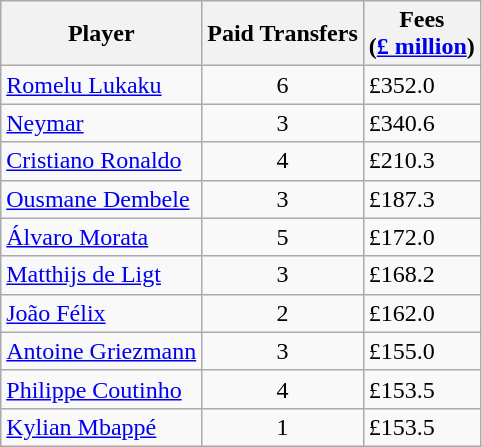<table class="wikitable sortable">
<tr>
<th scope="col">Player</th>
<th scope="col">Paid Transfers</th>
<th scope="col">Fees<br>(<a href='#'>£ million</a>)</th>
</tr>
<tr>
<td> <a href='#'>Romelu Lukaku</a></td>
<td style="text-align:center;">6</td>
<td>£352.0</td>
</tr>
<tr>
<td> <a href='#'>Neymar</a></td>
<td style="text-align:center;">3</td>
<td>£340.6</td>
</tr>
<tr>
<td> <a href='#'>Cristiano Ronaldo</a></td>
<td style="text-align:center;">4</td>
<td>£210.3</td>
</tr>
<tr>
<td> <a href='#'>Ousmane Dembele</a></td>
<td style="text-align:center;">3</td>
<td>£187.3</td>
</tr>
<tr>
<td> <a href='#'>Álvaro Morata</a></td>
<td style="text-align:center;">5</td>
<td>£172.0</td>
</tr>
<tr>
<td> <a href='#'>Matthijs de Ligt</a></td>
<td style="text-align:center;">3</td>
<td>£168.2</td>
</tr>
<tr>
<td> <a href='#'>João Félix</a></td>
<td style="text-align:center;">2</td>
<td>£162.0</td>
</tr>
<tr>
<td> <a href='#'>Antoine Griezmann</a></td>
<td style="text-align:center;">3</td>
<td>£155.0</td>
</tr>
<tr>
<td> <a href='#'>Philippe Coutinho</a></td>
<td style="text-align:center;">4</td>
<td>£153.5</td>
</tr>
<tr>
<td> <a href='#'>Kylian Mbappé</a></td>
<td style="text-align:center;">1</td>
<td>£153.5</td>
</tr>
</table>
